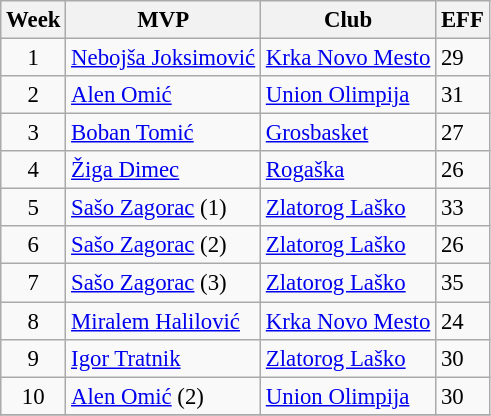<table class="wikitable sortable" style="font-size:95%;">
<tr>
<th>Week</th>
<th>MVP</th>
<th>Club</th>
<th>EFF</th>
</tr>
<tr>
<td style="text-align:center;">1</td>
<td> <a href='#'>Nebojša Joksimović</a></td>
<td><a href='#'>Krka Novo Mesto</a></td>
<td>29</td>
</tr>
<tr>
<td style="text-align:center;">2</td>
<td> <a href='#'>Alen Omić</a></td>
<td><a href='#'>Union Olimpija</a></td>
<td>31</td>
</tr>
<tr>
<td style="text-align:center;">3</td>
<td> <a href='#'>Boban Tomić</a></td>
<td><a href='#'>Grosbasket</a></td>
<td>27</td>
</tr>
<tr>
<td style="text-align:center;">4</td>
<td> <a href='#'>Žiga Dimec</a></td>
<td><a href='#'>Rogaška</a></td>
<td>26</td>
</tr>
<tr>
<td style="text-align:center;">5</td>
<td> <a href='#'>Sašo Zagorac</a> (1)</td>
<td><a href='#'>Zlatorog Laško</a></td>
<td>33</td>
</tr>
<tr>
<td style="text-align:center;">6</td>
<td> <a href='#'>Sašo Zagorac</a> (2)</td>
<td><a href='#'>Zlatorog Laško</a></td>
<td>26</td>
</tr>
<tr>
<td style="text-align:center;">7</td>
<td> <a href='#'>Sašo Zagorac</a> (3)</td>
<td><a href='#'>Zlatorog Laško</a></td>
<td>35</td>
</tr>
<tr>
<td style="text-align:center;">8</td>
<td> <a href='#'>Miralem Halilović</a></td>
<td><a href='#'>Krka Novo Mesto</a></td>
<td>24</td>
</tr>
<tr>
<td style="text-align:center;">9</td>
<td> <a href='#'>Igor Tratnik</a></td>
<td><a href='#'>Zlatorog Laško</a></td>
<td>30</td>
</tr>
<tr>
<td style="text-align:center;">10</td>
<td> <a href='#'>Alen Omić</a> (2)</td>
<td><a href='#'>Union Olimpija</a></td>
<td>30</td>
</tr>
<tr>
</tr>
</table>
